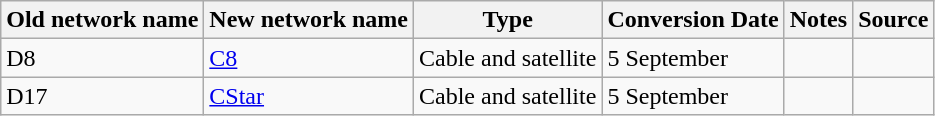<table class="wikitable">
<tr>
<th>Old network name</th>
<th>New network name</th>
<th>Type</th>
<th>Conversion Date</th>
<th>Notes</th>
<th>Source</th>
</tr>
<tr>
<td>D8</td>
<td><a href='#'>C8</a></td>
<td>Cable and satellite</td>
<td>5 September</td>
<td></td>
<td></td>
</tr>
<tr>
<td>D17</td>
<td><a href='#'>CStar</a></td>
<td>Cable and satellite</td>
<td>5 September</td>
<td></td>
<td></td>
</tr>
</table>
